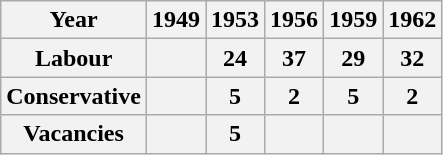<table class="wikitable">
<tr>
<th>Year</th>
<th>1949</th>
<th>1953</th>
<th>1956</th>
<th>1959</th>
<th>1962</th>
</tr>
<tr>
<th>Labour</th>
<th></th>
<th>24</th>
<th>37</th>
<th>29</th>
<th>32</th>
</tr>
<tr>
<th>Conservative</th>
<th></th>
<th>5</th>
<th>2</th>
<th>5</th>
<th>2</th>
</tr>
<tr>
<th>Vacancies</th>
<th></th>
<th>5</th>
<th></th>
<th></th>
<th></th>
</tr>
</table>
